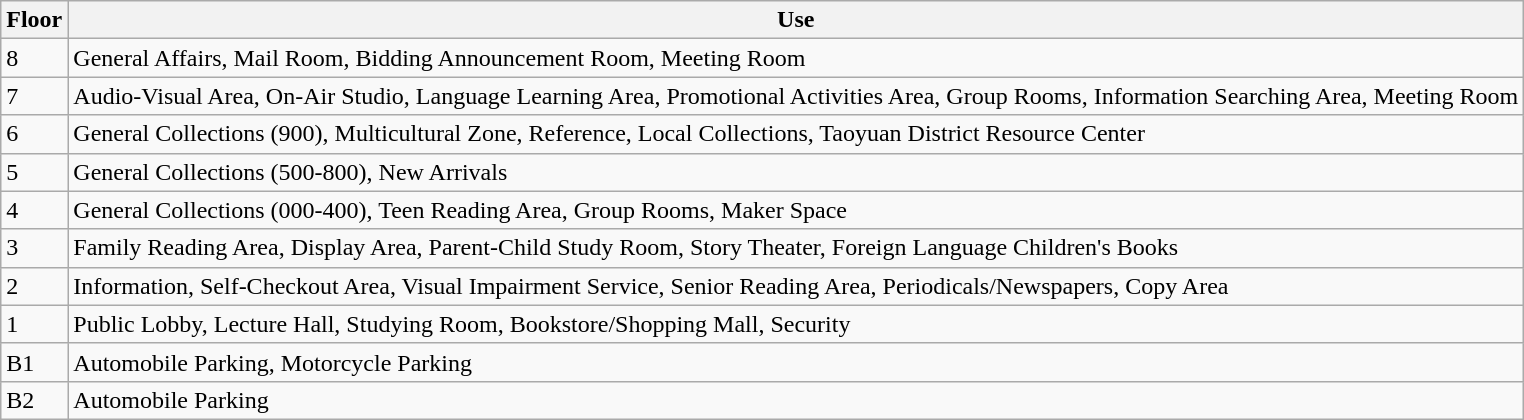<table class="wikitable">
<tr>
<th>Floor</th>
<th>Use</th>
</tr>
<tr>
<td>8</td>
<td>General Affairs, Mail Room, Bidding Announcement Room, Meeting Room</td>
</tr>
<tr>
<td>7</td>
<td>Audio-Visual Area, On-Air Studio, Language Learning Area, Promotional Activities Area, Group Rooms, Information Searching Area, Meeting Room</td>
</tr>
<tr>
<td>6</td>
<td>General Collections (900), Multicultural Zone, Reference, Local Collections, Taoyuan District Resource Center</td>
</tr>
<tr>
<td>5</td>
<td>General Collections (500-800), New Arrivals</td>
</tr>
<tr>
<td>4</td>
<td>General Collections (000-400), Teen Reading Area, Group Rooms, Maker Space</td>
</tr>
<tr>
<td>3</td>
<td>Family Reading Area, Display Area, Parent-Child Study Room, Story Theater, Foreign Language Children's Books</td>
</tr>
<tr>
<td>2</td>
<td>Information, Self-Checkout Area, Visual Impairment Service, Senior Reading Area, Periodicals/Newspapers, Copy Area</td>
</tr>
<tr>
<td>1</td>
<td>Public Lobby, Lecture Hall, Studying Room, Bookstore/Shopping Mall, Security</td>
</tr>
<tr>
<td>B1</td>
<td>Automobile Parking, Motorcycle Parking</td>
</tr>
<tr>
<td>B2</td>
<td>Automobile Parking</td>
</tr>
</table>
